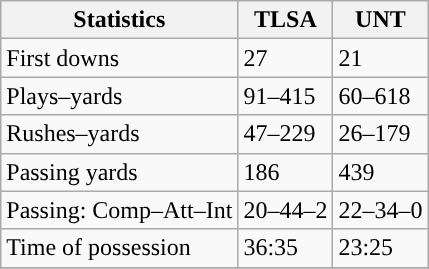<table class="wikitable" style="float: left;">
<tr>
<th>Statistics</th>
<th>TLSA</th>
<th>UNT</th>
</tr>
<tr>
<td>First downs</td>
<td>27</td>
<td>21</td>
</tr>
<tr>
<td>Plays–yards</td>
<td>91–415</td>
<td>60–618</td>
</tr>
<tr>
<td>Rushes–yards</td>
<td>47–229</td>
<td>26–179</td>
</tr>
<tr>
<td>Passing yards</td>
<td>186</td>
<td>439</td>
</tr>
<tr>
<td>Passing: Comp–Att–Int</td>
<td>20–44–2</td>
<td>22–34–0</td>
</tr>
<tr>
<td>Time of possession</td>
<td>36:35</td>
<td>23:25</td>
</tr>
<tr>
</tr>
</table>
